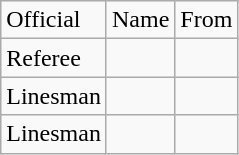<table class="wikitable" border="1">
<tr>
<td>Official</td>
<td>Name</td>
<td>From</td>
</tr>
<tr>
<td>Referee</td>
<td></td>
<td></td>
</tr>
<tr>
<td>Linesman</td>
<td></td>
<td></td>
</tr>
<tr>
<td>Linesman</td>
<td></td>
<td></td>
</tr>
</table>
